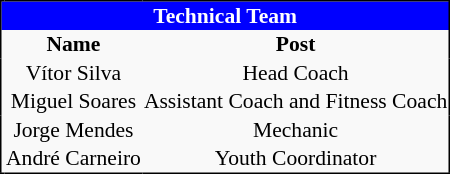<table cellspacing="0" style="background: #F9F9F9; border: 1px black solid; border-collapse: collapse; font-size: 90%;">
<tr bgcolor=#0000FF style="color:white;">
<td align=center colspan=3><strong>Technical Team</strong></td>
</tr>
<tr bgcolor=#F9F9F9 style="color:black;">
<th></th>
<th><strong>Name</strong></th>
<th><strong>Post</strong></th>
</tr>
<tr>
<td align=center></td>
<td align=center>Vítor Silva</td>
<td align=center>Head Coach</td>
</tr>
<tr>
<td align=center></td>
<td align=center>Miguel Soares</td>
<td align=center>Assistant Coach and Fitness Coach</td>
</tr>
<tr>
<td align=center></td>
<td align=center>Jorge Mendes</td>
<td align=center>Mechanic</td>
</tr>
<tr>
<td align=center></td>
<td align=center>André Carneiro</td>
<td align=center>Youth Coordinator</td>
</tr>
<tr>
</tr>
</table>
